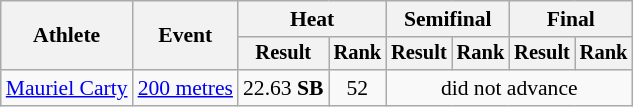<table class="wikitable" style="font-size:90%">
<tr>
<th rowspan="2">Athlete</th>
<th rowspan="2">Event</th>
<th colspan="2">Heat</th>
<th colspan="2">Semifinal</th>
<th colspan="2">Final</th>
</tr>
<tr style="font-size:95%">
<th>Result</th>
<th>Rank</th>
<th>Result</th>
<th>Rank</th>
<th>Result</th>
<th>Rank</th>
</tr>
<tr style=text-align:center>
<td style=text-align:left><a href='#'>Mauriel Carty</a></td>
<td style=text-align:left><a href='#'>200 metres</a></td>
<td>22.63 <strong>SB</strong></td>
<td>52</td>
<td colspan=4>did not advance</td>
</tr>
</table>
